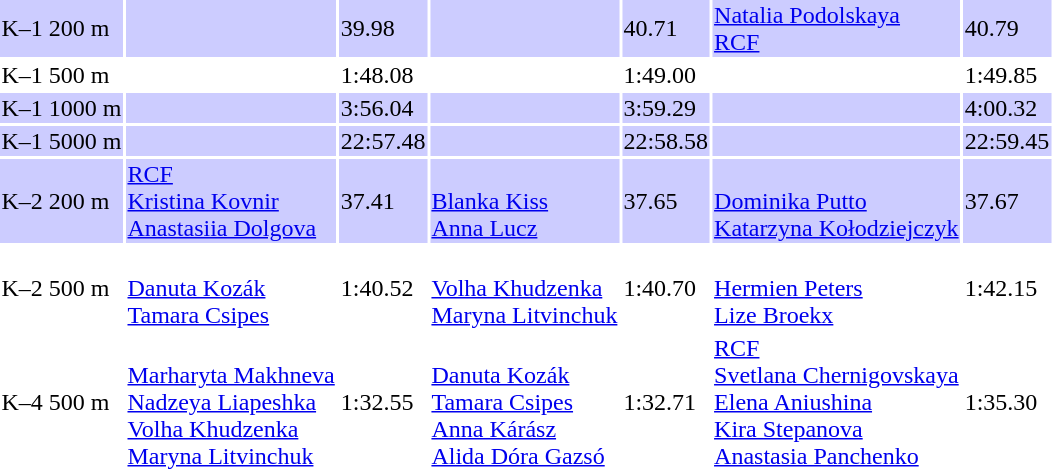<table>
<tr bgcolor=ccccff>
<td>K–1 200 m<br></td>
<td></td>
<td>39.98</td>
<td></td>
<td>40.71</td>
<td><a href='#'>Natalia Podolskaya</a><br> <a href='#'>RCF</a></td>
<td>40.79</td>
</tr>
<tr>
<td>K–1 500 m<br></td>
<td></td>
<td>1:48.08</td>
<td></td>
<td>1:49.00</td>
<td></td>
<td>1:49.85</td>
</tr>
<tr bgcolor=ccccff>
<td>K–1 1000 m<br></td>
<td></td>
<td>3:56.04</td>
<td></td>
<td>3:59.29</td>
<td></td>
<td>4:00.32</td>
</tr>
<tr bgcolor=ccccff>
<td>K–1 5000 m<br></td>
<td></td>
<td>22:57.48</td>
<td></td>
<td>22:58.58</td>
<td></td>
<td>22:59.45</td>
</tr>
<tr bgcolor=ccccff>
<td>K–2 200 m<br></td>
<td> <a href='#'>RCF</a><br><a href='#'>Kristina Kovnir</a><br><a href='#'>Anastasiia Dolgova</a></td>
<td>37.41</td>
<td><br><a href='#'>Blanka Kiss</a><br><a href='#'>Anna Lucz</a></td>
<td>37.65</td>
<td><br><a href='#'>Dominika Putto</a><br><a href='#'>Katarzyna Kołodziejczyk</a></td>
<td>37.67</td>
</tr>
<tr>
<td>K–2 500 m<br></td>
<td><br><a href='#'>Danuta Kozák</a><br><a href='#'>Tamara Csipes</a></td>
<td>1:40.52</td>
<td><br><a href='#'>Volha Khudzenka</a><br><a href='#'>Maryna Litvinchuk</a></td>
<td>1:40.70</td>
<td><br><a href='#'>Hermien Peters</a><br><a href='#'>Lize Broekx</a></td>
<td>1:42.15</td>
</tr>
<tr>
<td>K–4 500 m<br></td>
<td><br><a href='#'>Marharyta Makhneva</a><br><a href='#'>Nadzeya Liapeshka</a><br><a href='#'>Volha Khudzenka</a><br><a href='#'>Maryna Litvinchuk</a></td>
<td>1:32.55</td>
<td><br><a href='#'>Danuta Kozák</a><br><a href='#'>Tamara Csipes</a><br><a href='#'>Anna Kárász</a><br><a href='#'>Alida Dóra Gazsó</a></td>
<td>1:32.71</td>
<td> <a href='#'>RCF</a><br><a href='#'>Svetlana Chernigovskaya</a><br><a href='#'>Elena Aniushina</a><br><a href='#'>Kira Stepanova</a><br><a href='#'>Anastasia Panchenko</a></td>
<td>1:35.30</td>
</tr>
</table>
